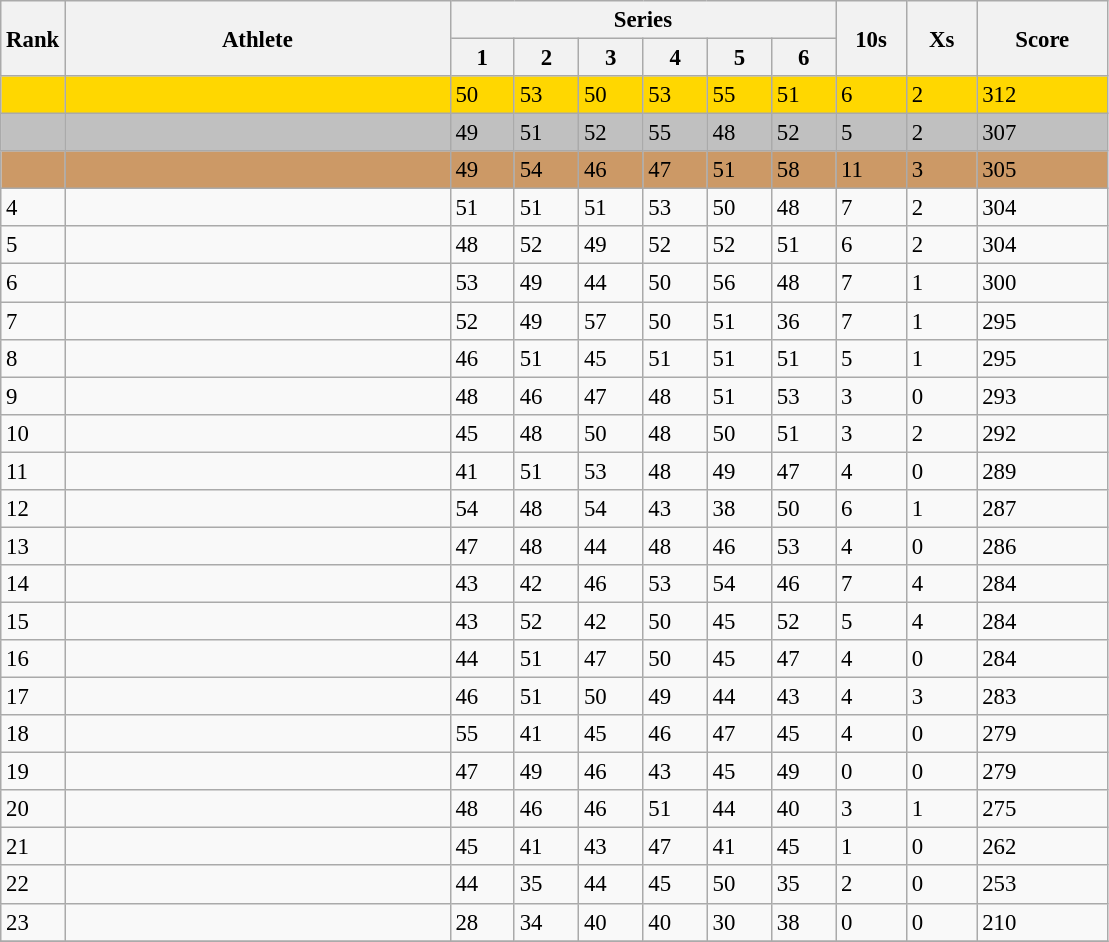<table class="wikitable" style="font-size:95%" style="width:35em;" style="text-align:center">
<tr>
<th rowspan=2>Rank</th>
<th rowspan=2 width=250>Athlete</th>
<th colspan=6 width=250>Series</th>
<th rowspan=2 width=40>10s</th>
<th rowspan=2 width=40>Xs</th>
<th rowspan=2 width=80>Score</th>
</tr>
<tr>
<th>1</th>
<th>2</th>
<th>3</th>
<th>4</th>
<th>5</th>
<th>6</th>
</tr>
<tr bgcolor=gold>
<td></td>
<td align=left></td>
<td>50</td>
<td>53</td>
<td>50</td>
<td>53</td>
<td>55</td>
<td>51</td>
<td>6</td>
<td>2</td>
<td>312</td>
</tr>
<tr bgcolor=silver>
<td></td>
<td align=left></td>
<td>49</td>
<td>51</td>
<td>52</td>
<td>55</td>
<td>48</td>
<td>52</td>
<td>5</td>
<td>2</td>
<td>307</td>
</tr>
<tr bgcolor=cc9966>
<td></td>
<td align=left></td>
<td>49</td>
<td>54</td>
<td>46</td>
<td>47</td>
<td>51</td>
<td>58</td>
<td>11</td>
<td>3</td>
<td>305</td>
</tr>
<tr>
<td>4</td>
<td align=left></td>
<td>51</td>
<td>51</td>
<td>51</td>
<td>53</td>
<td>50</td>
<td>48</td>
<td>7</td>
<td>2</td>
<td>304</td>
</tr>
<tr>
<td>5</td>
<td align=left></td>
<td>48</td>
<td>52</td>
<td>49</td>
<td>52</td>
<td>52</td>
<td>51</td>
<td>6</td>
<td>2</td>
<td>304</td>
</tr>
<tr>
<td>6</td>
<td align=left></td>
<td>53</td>
<td>49</td>
<td>44</td>
<td>50</td>
<td>56</td>
<td>48</td>
<td>7</td>
<td>1</td>
<td>300</td>
</tr>
<tr>
<td>7</td>
<td align=left></td>
<td>52</td>
<td>49</td>
<td>57</td>
<td>50</td>
<td>51</td>
<td>36</td>
<td>7</td>
<td>1</td>
<td>295</td>
</tr>
<tr>
<td>8</td>
<td align=left></td>
<td>46</td>
<td>51</td>
<td>45</td>
<td>51</td>
<td>51</td>
<td>51</td>
<td>5</td>
<td>1</td>
<td>295</td>
</tr>
<tr>
<td>9</td>
<td align=left></td>
<td>48</td>
<td>46</td>
<td>47</td>
<td>48</td>
<td>51</td>
<td>53</td>
<td>3</td>
<td>0</td>
<td>293</td>
</tr>
<tr>
<td>10</td>
<td align=left></td>
<td>45</td>
<td>48</td>
<td>50</td>
<td>48</td>
<td>50</td>
<td>51</td>
<td>3</td>
<td>2</td>
<td>292</td>
</tr>
<tr>
<td>11</td>
<td align=left></td>
<td>41</td>
<td>51</td>
<td>53</td>
<td>48</td>
<td>49</td>
<td>47</td>
<td>4</td>
<td>0</td>
<td>289</td>
</tr>
<tr>
<td>12</td>
<td align=left></td>
<td>54</td>
<td>48</td>
<td>54</td>
<td>43</td>
<td>38</td>
<td>50</td>
<td>6</td>
<td>1</td>
<td>287</td>
</tr>
<tr>
<td>13</td>
<td align=left></td>
<td>47</td>
<td>48</td>
<td>44</td>
<td>48</td>
<td>46</td>
<td>53</td>
<td>4</td>
<td>0</td>
<td>286</td>
</tr>
<tr>
<td>14</td>
<td align=left></td>
<td>43</td>
<td>42</td>
<td>46</td>
<td>53</td>
<td>54</td>
<td>46</td>
<td>7</td>
<td>4</td>
<td>284</td>
</tr>
<tr>
<td>15</td>
<td align=left></td>
<td>43</td>
<td>52</td>
<td>42</td>
<td>50</td>
<td>45</td>
<td>52</td>
<td>5</td>
<td>4</td>
<td>284</td>
</tr>
<tr>
<td>16</td>
<td align=left></td>
<td>44</td>
<td>51</td>
<td>47</td>
<td>50</td>
<td>45</td>
<td>47</td>
<td>4</td>
<td>0</td>
<td>284</td>
</tr>
<tr>
<td>17</td>
<td align=left></td>
<td>46</td>
<td>51</td>
<td>50</td>
<td>49</td>
<td>44</td>
<td>43</td>
<td>4</td>
<td>3</td>
<td>283</td>
</tr>
<tr>
<td>18</td>
<td align=left></td>
<td>55</td>
<td>41</td>
<td>45</td>
<td>46</td>
<td>47</td>
<td>45</td>
<td>4</td>
<td>0</td>
<td>279</td>
</tr>
<tr>
<td>19</td>
<td align=left></td>
<td>47</td>
<td>49</td>
<td>46</td>
<td>43</td>
<td>45</td>
<td>49</td>
<td>0</td>
<td>0</td>
<td>279</td>
</tr>
<tr>
<td>20</td>
<td align=left></td>
<td>48</td>
<td>46</td>
<td>46</td>
<td>51</td>
<td>44</td>
<td>40</td>
<td>3</td>
<td>1</td>
<td>275</td>
</tr>
<tr>
<td>21</td>
<td align=left></td>
<td>45</td>
<td>41</td>
<td>43</td>
<td>47</td>
<td>41</td>
<td>45</td>
<td>1</td>
<td>0</td>
<td>262</td>
</tr>
<tr>
<td>22</td>
<td align=left></td>
<td>44</td>
<td>35</td>
<td>44</td>
<td>45</td>
<td>50</td>
<td>35</td>
<td>2</td>
<td>0</td>
<td>253</td>
</tr>
<tr>
<td>23</td>
<td align=left></td>
<td>28</td>
<td>34</td>
<td>40</td>
<td>40</td>
<td>30</td>
<td>38</td>
<td>0</td>
<td>0</td>
<td>210</td>
</tr>
<tr>
</tr>
</table>
